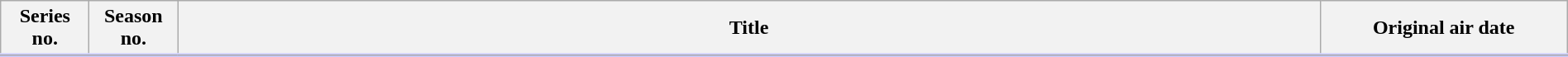<table class="wikitable" style="width:100%; margin:auto; background:#FFF;">
<tr style="border-bottom: 3px solid #CCF;">
<th style="width:4em;">Series no.</th>
<th style="width:4em;">Season no.</th>
<th>Title</th>
<th style="width:12em;">Original air date</th>
</tr>
<tr>
</tr>
</table>
